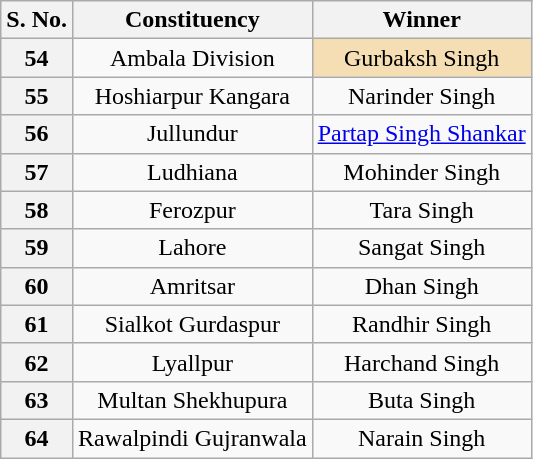<table class="wikitable" style="text-align:center">
<tr>
<th>S. No.</th>
<th>Constituency</th>
<th>Winner</th>
</tr>
<tr>
<th>54</th>
<td>Ambala Division</td>
<td bgcolor=wheat>Gurbaksh Singh</td>
</tr>
<tr>
<th>55</th>
<td>Hoshiarpur Kangara</td>
<td>Narinder Singh</td>
</tr>
<tr>
<th>56</th>
<td>Jullundur</td>
<td><a href='#'>Partap Singh Shankar</a></td>
</tr>
<tr>
<th>57</th>
<td>Ludhiana</td>
<td>Mohinder Singh</td>
</tr>
<tr>
<th>58</th>
<td>Ferozpur</td>
<td>Tara Singh</td>
</tr>
<tr>
<th>59</th>
<td>Lahore</td>
<td>Sangat Singh</td>
</tr>
<tr>
<th>60</th>
<td>Amritsar</td>
<td>Dhan Singh</td>
</tr>
<tr>
<th>61</th>
<td>Sialkot Gurdaspur</td>
<td>Randhir Singh</td>
</tr>
<tr>
<th>62</th>
<td>Lyallpur</td>
<td>Harchand Singh</td>
</tr>
<tr>
<th>63</th>
<td>Multan Shekhupura</td>
<td>Buta Singh</td>
</tr>
<tr>
<th>64</th>
<td>Rawalpindi Gujranwala</td>
<td>Narain Singh</td>
</tr>
</table>
